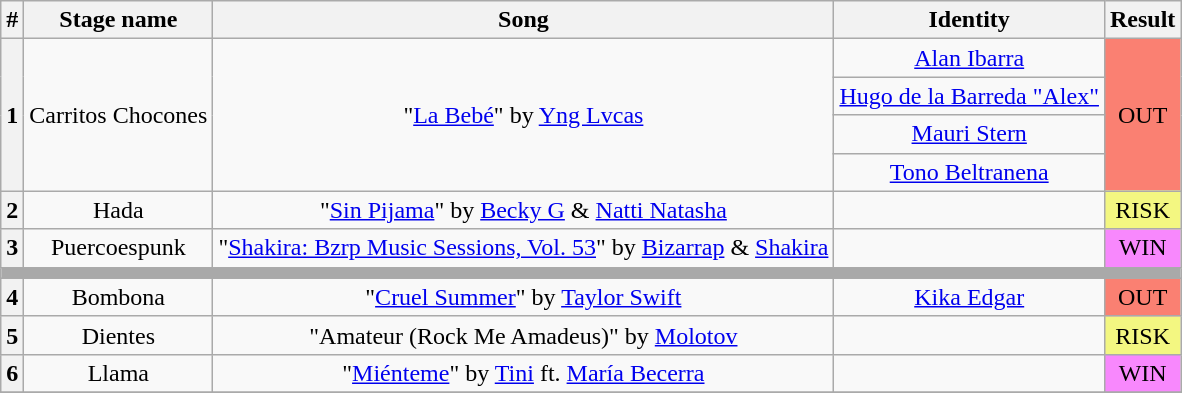<table class="wikitable plainrowheaders" style="text-align: center;">
<tr>
<th>#</th>
<th>Stage name</th>
<th>Song</th>
<th>Identity</th>
<th>Result</th>
</tr>
<tr>
<th rowspan="4">1</th>
<td rowspan="4">Carritos Chocones</td>
<td rowspan="4">"<a href='#'>La Bebé</a>" by <a href='#'>Yng Lvcas</a></td>
<td><a href='#'>Alan Ibarra</a></td>
<td rowspan="4" bgcolor=salmon>OUT</td>
</tr>
<tr>
<td><a href='#'>Hugo de la Barreda "Alex"</a></td>
</tr>
<tr>
<td><a href='#'>Mauri Stern</a></td>
</tr>
<tr>
<td><a href='#'>Tono Beltranena</a></td>
</tr>
<tr>
<th>2</th>
<td>Hada</td>
<td>"<a href='#'>Sin Pijama</a>" by <a href='#'>Becky G</a> & <a href='#'>Natti Natasha</a></td>
<td></td>
<td bgcolor=#F3F781>RISK</td>
</tr>
<tr>
<th>3</th>
<td>Puercoespunk</td>
<td>"<a href='#'>Shakira: Bzrp Music Sessions, Vol. 53</a>" by <a href='#'>Bizarrap</a> & <a href='#'>Shakira</a></td>
<td></td>
<td bgcolor=#F888FD>WIN</td>
</tr>
<tr>
<td colspan="5" style="background:darkgray"></td>
</tr>
<tr>
<th>4</th>
<td>Bombona</td>
<td>"<a href='#'>Cruel Summer</a>" by <a href='#'>Taylor Swift</a></td>
<td><a href='#'>Kika Edgar</a></td>
<td bgcolor=salmon>OUT</td>
</tr>
<tr>
<th>5</th>
<td>Dientes</td>
<td>"Amateur (Rock Me Amadeus)" by <a href='#'>Molotov</a></td>
<td></td>
<td bgcolor=#F3F781>RISK</td>
</tr>
<tr>
<th>6</th>
<td>Llama</td>
<td>"<a href='#'>Miénteme</a>" by <a href='#'>Tini</a> ft. <a href='#'>María Becerra</a></td>
<td></td>
<td bgcolor=#F888FD>WIN</td>
</tr>
<tr>
</tr>
</table>
